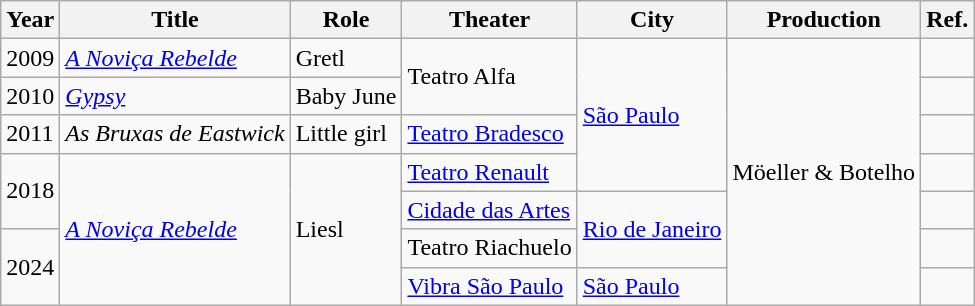<table class="wikitable">
<tr>
<th>Year</th>
<th>Title</th>
<th>Role</th>
<th>Theater</th>
<th>City</th>
<th>Production</th>
<th><abbr>Ref.</abbr></th>
</tr>
<tr>
<td>2009</td>
<td><em><a href='#'>A Noviça Rebelde</a></em></td>
<td>Gretl</td>
<td rowspan="2">Teatro Alfa</td>
<td rowspan="4"><a href='#'>São Paulo</a></td>
<td rowspan="7">Möeller & Botelho</td>
<td></td>
</tr>
<tr>
<td>2010</td>
<td><em><a href='#'>Gypsy</a></em></td>
<td>Baby June</td>
<td></td>
</tr>
<tr>
<td>2011</td>
<td><em>As Bruxas de Eastwick</em></td>
<td>Little girl</td>
<td><a href='#'>Teatro Bradesco</a></td>
<td></td>
</tr>
<tr>
<td rowspan="2">2018</td>
<td rowspan="4"><em><a href='#'>A Noviça Rebelde</a></em></td>
<td rowspan="4">Liesl</td>
<td><a href='#'>Teatro Renault</a></td>
<td></td>
</tr>
<tr>
<td><a href='#'>Cidade das Artes</a></td>
<td rowspan="2"><a href='#'>Rio de Janeiro</a></td>
<td></td>
</tr>
<tr>
<td rowspan="2">2024</td>
<td>Teatro Riachuelo</td>
<td></td>
</tr>
<tr>
<td><a href='#'>Vibra São Paulo</a></td>
<td><a href='#'>São Paulo</a></td>
<td></td>
</tr>
</table>
